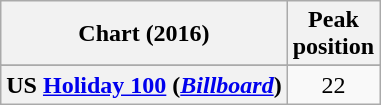<table class="wikitable sortable plainrowheaders" style="text-align:center">
<tr>
<th>Chart (2016)</th>
<th>Peak<br>position</th>
</tr>
<tr>
</tr>
<tr>
<th scope="row">US <a href='#'>Holiday 100</a> (<em><a href='#'>Billboard</a></em>)</th>
<td>22</td>
</tr>
</table>
